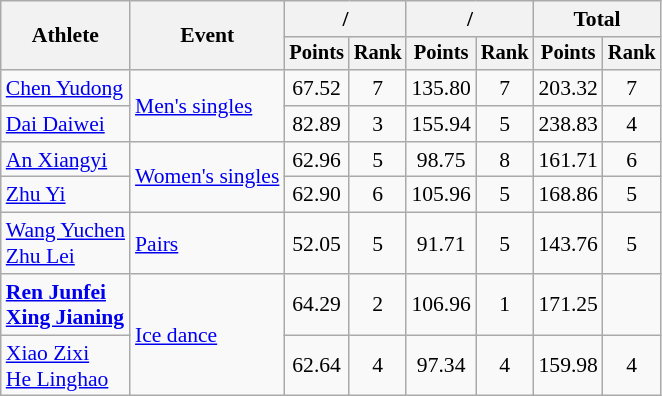<table class=wikitable style=font-size:90%;text-align:center>
<tr>
<th rowspan="2">Athlete</th>
<th rowspan="2">Event</th>
<th colspan="2"> / </th>
<th colspan="2"> / </th>
<th colspan="2">Total</th>
</tr>
<tr style="font-size:95%">
<th>Points</th>
<th>Rank</th>
<th>Points</th>
<th>Rank</th>
<th>Points</th>
<th>Rank</th>
</tr>
<tr>
<td align=left><a href='#'>Chen Yudong</a></td>
<td align=left rowspan=2><a href='#'>Men's singles</a></td>
<td>67.52</td>
<td>7</td>
<td>135.80</td>
<td>7</td>
<td>203.32</td>
<td>7</td>
</tr>
<tr>
<td align=left><a href='#'>Dai Daiwei</a></td>
<td>82.89</td>
<td>3</td>
<td>155.94</td>
<td>5</td>
<td>238.83</td>
<td>4</td>
</tr>
<tr>
<td align=left><a href='#'>An Xiangyi</a></td>
<td align=left rowspan=2><a href='#'>Women's singles</a></td>
<td>62.96</td>
<td>5</td>
<td>98.75</td>
<td>8</td>
<td>161.71</td>
<td>6</td>
</tr>
<tr>
<td align=left><a href='#'>Zhu Yi</a></td>
<td>62.90</td>
<td>6</td>
<td>105.96</td>
<td>5</td>
<td>168.86</td>
<td>5</td>
</tr>
<tr>
<td align=left><a href='#'>Wang Yuchen</a><br><a href='#'>Zhu Lei</a></td>
<td align=left><a href='#'>Pairs</a></td>
<td>52.05</td>
<td>5</td>
<td>91.71</td>
<td>5</td>
<td>143.76</td>
<td>5</td>
</tr>
<tr>
<td align=left><strong><a href='#'>Ren Junfei</a><br><a href='#'>Xing Jianing</a></strong></td>
<td align=left rowspan=2><a href='#'>Ice dance</a></td>
<td>64.29</td>
<td>2</td>
<td>106.96</td>
<td>1</td>
<td>171.25</td>
<td></td>
</tr>
<tr>
<td align=left><a href='#'>Xiao Zixi</a><br><a href='#'>He Linghao</a></td>
<td>62.64</td>
<td>4</td>
<td>97.34</td>
<td>4</td>
<td>159.98</td>
<td>4</td>
</tr>
</table>
